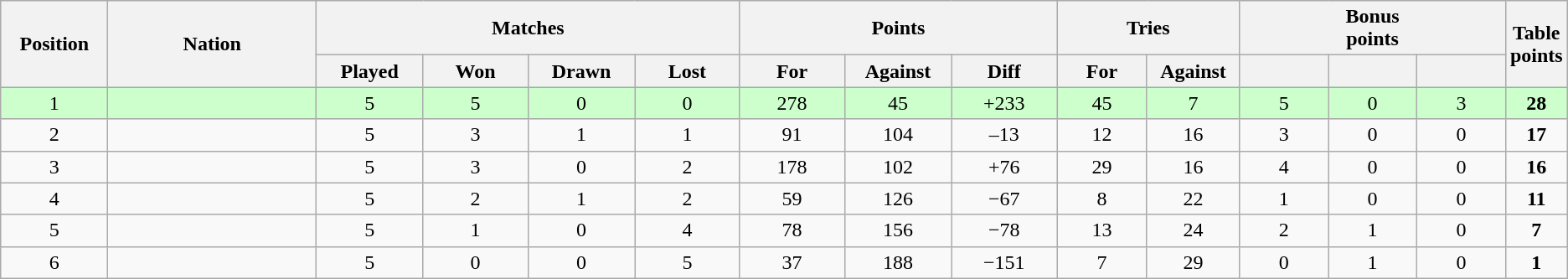<table class="wikitable" style="text-align:center">
<tr>
<th rowspan="2" style="width:7%">Position</th>
<th rowspan="2" style="width:14%">Nation</th>
<th colspan="4" style="width:28%">Matches</th>
<th colspan="3" style="width:21%">Points</th>
<th colspan="2" style="width:14%">Tries</th>
<th colspan="3" style="width:14%">Bonus<br>points</th>
<th rowspan="2" style="width:9%">Table<br>points</th>
</tr>
<tr>
<th style="width:7%">Played</th>
<th style="width:7%">Won</th>
<th style="width:7%">Drawn</th>
<th style="width:7%">Lost</th>
<th style="width:7%">For</th>
<th style="width:7%">Against</th>
<th style="width:7%">Diff</th>
<th style="width:6%">For</th>
<th style="width:6%">Against</th>
<th style="width:6%"></th>
<th style="width:6%"></th>
<th style="width:6%"></th>
</tr>
<tr bgcolor=#ccffcc>
<td>1</td>
<td align="left"></td>
<td>5</td>
<td>5</td>
<td>0</td>
<td>0</td>
<td>278</td>
<td>45</td>
<td>+233</td>
<td>45</td>
<td>7</td>
<td>5</td>
<td>0</td>
<td>3</td>
<td><strong>28</strong></td>
</tr>
<tr>
<td>2</td>
<td align="left"></td>
<td>5</td>
<td>3</td>
<td>1</td>
<td>1</td>
<td>91</td>
<td>104</td>
<td>–13</td>
<td>12</td>
<td>16</td>
<td>3</td>
<td>0</td>
<td>0</td>
<td><strong>17</strong></td>
</tr>
<tr>
<td>3</td>
<td align="left"></td>
<td>5</td>
<td>3</td>
<td>0</td>
<td>2</td>
<td>178</td>
<td>102</td>
<td>+76</td>
<td>29</td>
<td>16</td>
<td>4</td>
<td>0</td>
<td>0</td>
<td><strong>16</strong></td>
</tr>
<tr>
<td>4</td>
<td align="left"></td>
<td>5</td>
<td>2</td>
<td>1</td>
<td>2</td>
<td>59</td>
<td>126</td>
<td>−67</td>
<td>8</td>
<td>22</td>
<td>1</td>
<td>0</td>
<td>0</td>
<td><strong>11</strong></td>
</tr>
<tr>
<td>5</td>
<td align="left"></td>
<td>5</td>
<td>1</td>
<td>0</td>
<td>4</td>
<td>78</td>
<td>156</td>
<td>−78</td>
<td>13</td>
<td>24</td>
<td>2</td>
<td>1</td>
<td>0</td>
<td><strong>7</strong></td>
</tr>
<tr>
<td>6</td>
<td align="left"></td>
<td>5</td>
<td>0</td>
<td>0</td>
<td>5</td>
<td>37</td>
<td>188</td>
<td>−151</td>
<td>7</td>
<td>29</td>
<td>0</td>
<td>1</td>
<td>0</td>
<td><strong>1</strong><br></td>
</tr>
</table>
